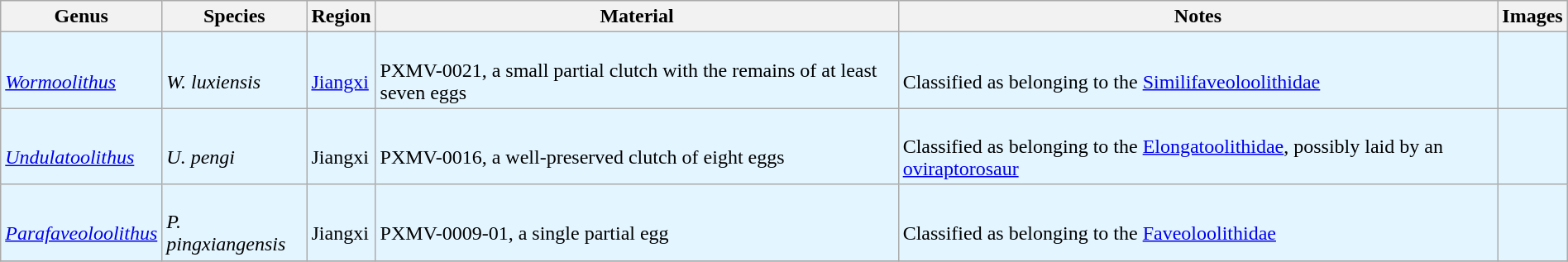<table class="wikitable" align="center" width="100%">
<tr>
<th>Genus</th>
<th>Species</th>
<th>Region</th>
<th>Material</th>
<th>Notes</th>
<th>Images</th>
</tr>
<tr>
<td style="background:#E3F5FF;"><br><em><a href='#'>Wormoolithus</a></em></td>
<td style="background:#E3F5FF;"><br><em>W. luxiensis</em></td>
<td style="background:#E3F5FF;"><br><a href='#'>Jiangxi</a></td>
<td style="background:#E3F5FF;"><br>PXMV-0021, a small partial clutch with the remains of at least seven eggs</td>
<td style="background:#E3F5FF;"><br>Classified as belonging to the <a href='#'>Similifaveoloolithidae</a></td>
<td style="background:#E3F5FF;"></td>
</tr>
<tr>
<td style="background:#E3F5FF;"><br><em><a href='#'>Undulatoolithus</a></em></td>
<td style="background:#E3F5FF;"><br><em>U. pengi</em></td>
<td style="background:#E3F5FF;"><br>Jiangxi</td>
<td style="background:#E3F5FF;"><br>PXMV-0016, a well-preserved clutch of eight eggs</td>
<td style="background:#E3F5FF;"><br>Classified as belonging to the <a href='#'>Elongatoolithidae</a>, possibly laid by an <a href='#'>oviraptorosaur</a></td>
<td style="background:#E3F5FF;"></td>
</tr>
<tr>
<td style="background:#E3F5FF;"><br><em><a href='#'>Parafaveoloolithus</a></em></td>
<td style="background:#E3F5FF;"><br><em>P. pingxiangensis</em></td>
<td style="background:#E3F5FF;"><br>Jiangxi</td>
<td style="background:#E3F5FF;"><br>PXMV-0009-01, a single partial egg</td>
<td style="background:#E3F5FF;"><br>Classified as belonging to the <a href='#'>Faveoloolithidae</a></td>
<td style="background:#E3F5FF;"></td>
</tr>
<tr>
</tr>
</table>
